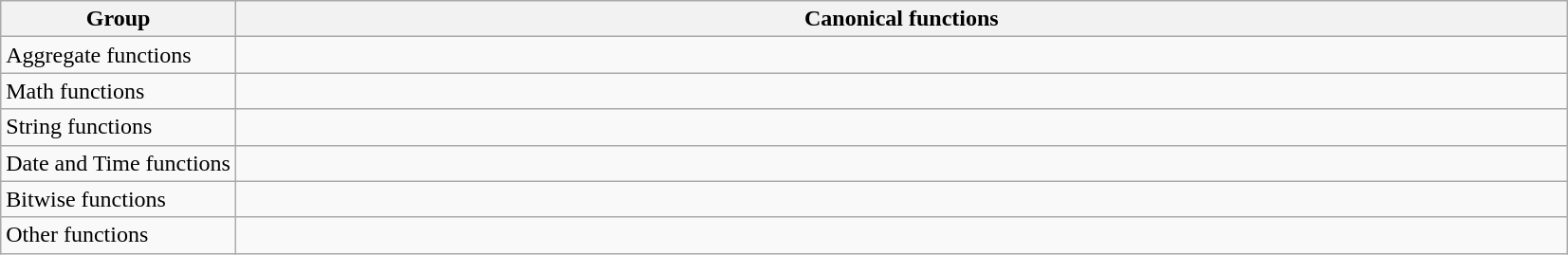<table class="wikitable">
<tr>
<th>Group</th>
<th>Canonical functions</th>
</tr>
<tr>
<td width=15%>Aggregate functions</td>
<td></td>
</tr>
<tr>
<td>Math functions</td>
<td></td>
</tr>
<tr>
<td>String functions</td>
<td></td>
</tr>
<tr>
<td>Date and Time functions</td>
<td></td>
</tr>
<tr>
<td>Bitwise functions</td>
<td></td>
</tr>
<tr>
<td>Other functions</td>
<td></td>
</tr>
</table>
